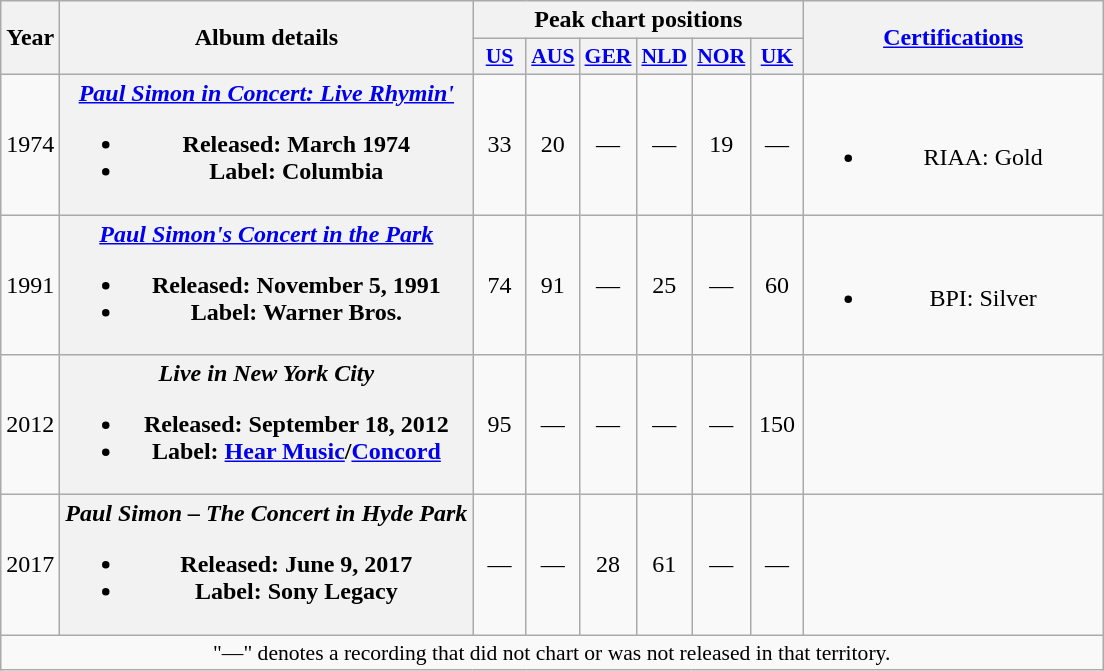<table class="wikitable plainrowheaders" style="text-align:center;" border="1">
<tr>
<th scope="col" rowspan="2">Year</th>
<th scope="col" rowspan="2">Album details</th>
<th scope="col" colspan="6">Peak chart positions</th>
<th scope="col" rowspan="2" style="width:12em;"><a href='#'>Certifications</a></th>
</tr>
<tr>
<th scope="col" style="width:2em;font-size:90%;"><a href='#'>US</a><br></th>
<th scope="col" style="width:2em;font-size:90%;"><a href='#'>AUS</a><br></th>
<th scope="col" style="width:2em;font-size:90%;"><a href='#'>GER</a><br></th>
<th scope="col" style="width:2em;font-size:90%;"><a href='#'>NLD</a><br></th>
<th scope="col" style="width:2em;font-size:90%;"><a href='#'>NOR</a><br></th>
<th scope="col" style="width:2em;font-size:90%;"><a href='#'>UK</a><br></th>
</tr>
<tr>
<td align="center">1974</td>
<th scope="row"><em><a href='#'>Paul Simon in Concert: Live Rhymin'</a></em><br><ul><li>Released: March 1974</li><li>Label: Columbia</li></ul></th>
<td>33</td>
<td>20</td>
<td>—</td>
<td>—</td>
<td>19</td>
<td>—</td>
<td><br><ul><li>RIAA: Gold</li></ul></td>
</tr>
<tr>
<td align="center">1991</td>
<th scope="row"><em><a href='#'>Paul Simon's Concert in the Park</a></em><br><ul><li>Released: November 5, 1991</li><li>Label: Warner Bros.</li></ul></th>
<td>74</td>
<td>91</td>
<td>—</td>
<td>25</td>
<td>—</td>
<td>60</td>
<td><br><ul><li>BPI: Silver</li></ul></td>
</tr>
<tr>
<td align="center">2012</td>
<th scope="row"><em>Live in New York City</em><br><ul><li>Released: September 18, 2012</li><li>Label: <a href='#'>Hear Music</a>/<a href='#'>Concord</a></li></ul></th>
<td>95</td>
<td>—</td>
<td>—</td>
<td>—</td>
<td>—</td>
<td>150</td>
<td></td>
</tr>
<tr>
<td align="center">2017</td>
<th scope="row"><em>Paul Simon – The Concert in Hyde Park</em><br><ul><li>Released: June 9, 2017</li><li>Label: Sony Legacy</li></ul></th>
<td>—</td>
<td>—</td>
<td>28</td>
<td>61</td>
<td>—</td>
<td>—</td>
<td></td>
</tr>
<tr>
<td colspan="14" style="font-size:90%">"—" denotes a recording that did not chart or was not released in that territory.</td>
</tr>
</table>
